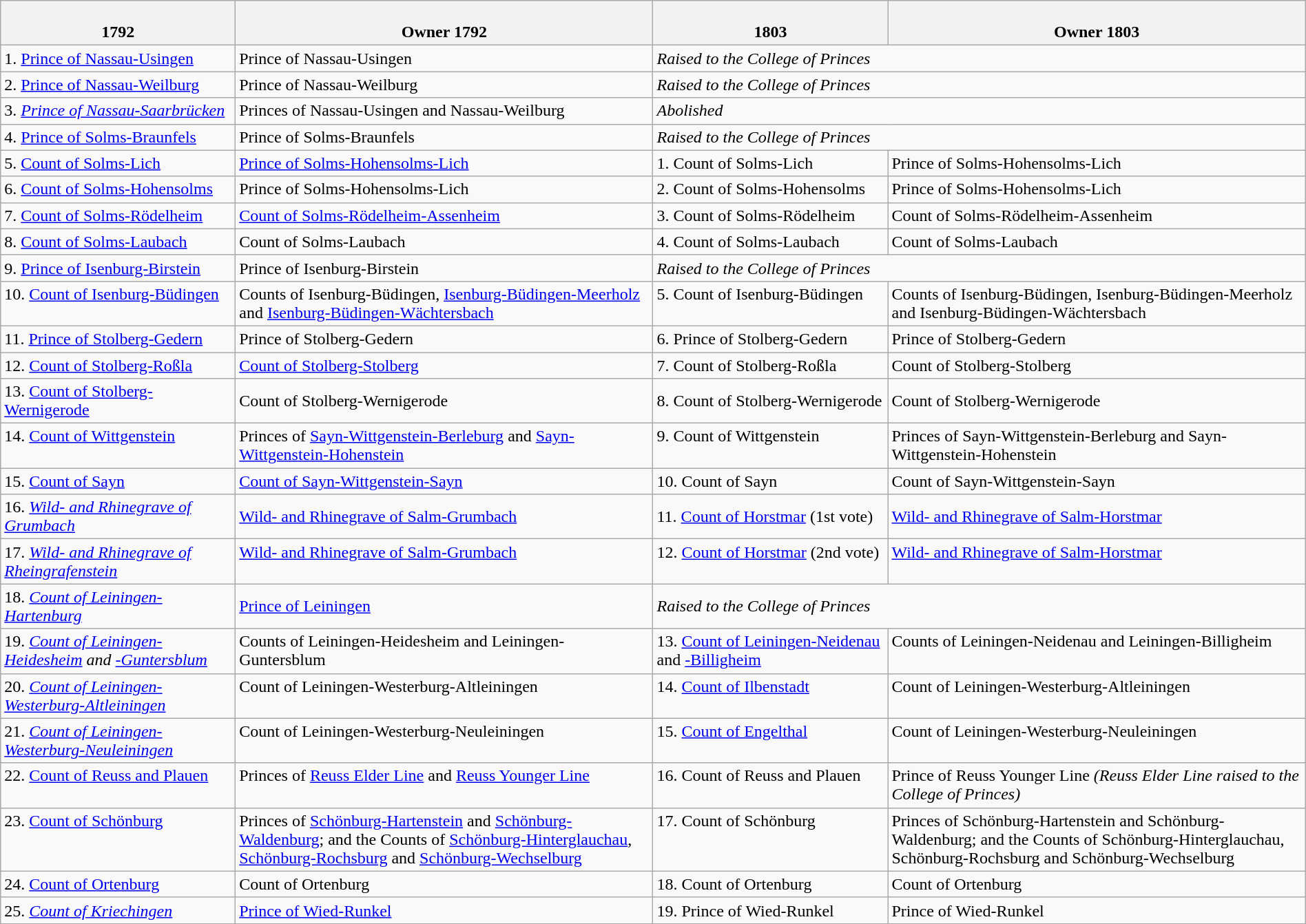<table class="wikitable" style="width: 100%">
<tr>
<th width=18%><br>1792</th>
<th width=32%><br>Owner 1792</th>
<th width=18%><br>1803</th>
<th width=32%><br>Owner 1803</th>
</tr>
<tr>
<td>1. <a href='#'>Prince of Nassau-Usingen</a></td>
<td>Prince of Nassau-Usingen</td>
<td colspan="2"><em>Raised to the College of Princes</em></td>
</tr>
<tr>
<td>2. <a href='#'>Prince of Nassau-Weilburg</a></td>
<td>Prince of Nassau-Weilburg</td>
<td colspan="2"><em>Raised to the College of Princes</em></td>
</tr>
<tr>
<td>3. <em><a href='#'>Prince of Nassau-Saarbrücken</a></em></td>
<td>Princes of Nassau-Usingen and Nassau-Weilburg</td>
<td colspan="2"><em>Abolished</em></td>
</tr>
<tr>
<td>4. <a href='#'>Prince of Solms-Braunfels</a></td>
<td>Prince of Solms-Braunfels</td>
<td colspan="2"><em>Raised to the College of Princes</em></td>
</tr>
<tr>
<td>5. <a href='#'>Count of Solms-Lich</a></td>
<td><a href='#'>Prince of Solms-Hohensolms-Lich</a></td>
<td>1. Count of Solms-Lich</td>
<td>Prince of Solms-Hohensolms-Lich</td>
</tr>
<tr>
<td>6. <a href='#'>Count of Solms-Hohensolms</a></td>
<td>Prince of Solms-Hohensolms-Lich</td>
<td>2. Count of Solms-Hohensolms</td>
<td>Prince of Solms-Hohensolms-Lich</td>
</tr>
<tr>
<td>7. <a href='#'>Count of Solms-Rödelheim</a></td>
<td><a href='#'>Count of Solms-Rödelheim-Assenheim</a></td>
<td>3. Count of Solms-Rödelheim</td>
<td>Count of Solms-Rödelheim-Assenheim</td>
</tr>
<tr>
<td>8. <a href='#'>Count of Solms-Laubach</a></td>
<td>Count of Solms-Laubach</td>
<td>4. Count of Solms-Laubach</td>
<td>Count of Solms-Laubach</td>
</tr>
<tr>
<td>9. <a href='#'>Prince of Isenburg-Birstein</a></td>
<td>Prince of Isenburg-Birstein</td>
<td colspan="2"><em>Raised to the College of Princes</em></td>
</tr>
<tr style="vertical-align: top">
<td>10. <a href='#'>Count of Isenburg-Büdingen</a></td>
<td>Counts of Isenburg-Büdingen, <a href='#'>Isenburg-Büdingen-Meerholz</a> and <a href='#'>Isenburg-Büdingen-Wächtersbach</a></td>
<td>5. Count of Isenburg-Büdingen</td>
<td>Counts of Isenburg-Büdingen, Isenburg-Büdingen-Meerholz and Isenburg-Büdingen-Wächtersbach</td>
</tr>
<tr>
<td>11. <a href='#'>Prince of Stolberg-Gedern</a></td>
<td>Prince of Stolberg-Gedern</td>
<td>6. Prince of Stolberg-Gedern</td>
<td>Prince of Stolberg-Gedern</td>
</tr>
<tr>
<td>12. <a href='#'>Count of Stolberg-Roßla</a></td>
<td><a href='#'>Count of Stolberg-Stolberg</a></td>
<td>7. Count of Stolberg-Roßla</td>
<td>Count of Stolberg-Stolberg</td>
</tr>
<tr>
<td>13. <a href='#'>Count of Stolberg-Wernigerode</a></td>
<td>Count of Stolberg-Wernigerode</td>
<td>8. Count of Stolberg-Wernigerode</td>
<td>Count of Stolberg-Wernigerode</td>
</tr>
<tr style="vertical-align: top">
<td>14. <a href='#'>Count of Wittgenstein</a></td>
<td>Princes of <a href='#'>Sayn-Wittgenstein-Berleburg</a> and <a href='#'>Sayn-Wittgenstein-Hohenstein</a></td>
<td>9. Count of Wittgenstein</td>
<td>Princes of Sayn-Wittgenstein-Berleburg and Sayn-Wittgenstein-Hohenstein</td>
</tr>
<tr>
<td>15. <a href='#'>Count of Sayn</a></td>
<td><a href='#'>Count of Sayn-Wittgenstein-Sayn</a></td>
<td>10. Count of Sayn</td>
<td>Count of Sayn-Wittgenstein-Sayn</td>
</tr>
<tr>
<td>16. <em><a href='#'>Wild- and Rhinegrave of Grumbach</a></em></td>
<td><a href='#'>Wild- and Rhinegrave of Salm-Grumbach</a></td>
<td>11. <a href='#'>Count of Horstmar</a> (1st vote)</td>
<td><a href='#'>Wild- and Rhinegrave of Salm-Horstmar</a></td>
</tr>
<tr style="vertical-align: top">
<td>17. <em><a href='#'>Wild- and Rhinegrave of Rheingrafenstein</a></em></td>
<td><a href='#'>Wild- and Rhinegrave of Salm-Grumbach</a></td>
<td>12. <a href='#'>Count of Horstmar</a> (2nd vote)</td>
<td><a href='#'>Wild- and Rhinegrave of Salm-Horstmar</a></td>
</tr>
<tr>
<td>18. <em><a href='#'>Count of Leiningen-Hartenburg</a></em></td>
<td><a href='#'>Prince of Leiningen</a></td>
<td colspan="2"><em>Raised to the College of Princes</em></td>
</tr>
<tr style="vertical-align: top">
<td>19. <em><a href='#'>Count of Leiningen-Heidesheim</a> and <a href='#'>-Guntersblum</a></em></td>
<td>Counts of Leiningen-Heidesheim and Leiningen-Guntersblum</td>
<td>13. <a href='#'>Count of Leiningen-Neidenau</a> and <a href='#'>-Billigheim</a></td>
<td>Counts of Leiningen-Neidenau and Leiningen-Billigheim</td>
</tr>
<tr style="vertical-align: top">
<td>20. <em><a href='#'>Count of Leiningen-Westerburg-Altleiningen</a></em></td>
<td>Count of Leiningen-Westerburg-Altleiningen</td>
<td>14. <a href='#'>Count of Ilbenstadt</a></td>
<td>Count of Leiningen-Westerburg-Altleiningen</td>
</tr>
<tr style="vertical-align: top">
<td>21. <em><a href='#'>Count of Leiningen-Westerburg-Neuleiningen</a></em></td>
<td>Count of Leiningen-Westerburg-Neuleiningen</td>
<td>15. <a href='#'>Count of Engelthal</a></td>
<td>Count of Leiningen-Westerburg-Neuleiningen</td>
</tr>
<tr style="vertical-align: top">
<td>22. <a href='#'>Count of Reuss and Plauen</a></td>
<td>Princes of <a href='#'>Reuss Elder Line</a> and <a href='#'>Reuss Younger Line</a></td>
<td>16. Count of Reuss and Plauen</td>
<td>Prince of Reuss Younger Line <em>(Reuss Elder Line raised to the College of Princes)</em></td>
</tr>
<tr style="vertical-align: top">
<td>23. <a href='#'>Count of Schönburg</a></td>
<td>Princes of <a href='#'>Schönburg-Hartenstein</a> and <a href='#'>Schönburg-Waldenburg</a>; and the Counts of <a href='#'>Schönburg-Hinterglauchau</a>, <a href='#'>Schönburg-Rochsburg</a> and <a href='#'>Schönburg-Wechselburg</a></td>
<td>17. Count of Schönburg</td>
<td>Princes of Schönburg-Hartenstein and Schönburg-Waldenburg; and the Counts of Schönburg-Hinterglauchau, Schönburg-Rochsburg and Schönburg-Wechselburg</td>
</tr>
<tr>
<td>24. <a href='#'>Count of Ortenburg</a></td>
<td>Count of Ortenburg</td>
<td>18. Count of Ortenburg</td>
<td>Count of Ortenburg</td>
</tr>
<tr>
<td>25. <em><a href='#'>Count of Kriechingen</a></em></td>
<td><a href='#'>Prince of Wied-Runkel</a></td>
<td>19. Prince of Wied-Runkel</td>
<td>Prince of Wied-Runkel</td>
</tr>
</table>
